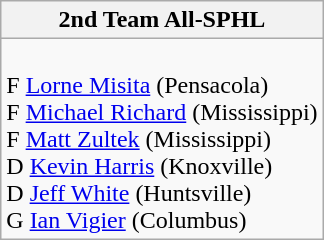<table class="wikitable">
<tr>
<th>2nd Team All-SPHL</th>
</tr>
<tr>
<td><br> F <a href='#'>Lorne Misita</a> (Pensacola)<br>
 F <a href='#'>Michael Richard</a> (Mississippi)<br>
 F <a href='#'>Matt Zultek</a> (Mississippi)<br>
 D <a href='#'>Kevin Harris</a> (Knoxville)<br>
 D <a href='#'>Jeff White</a> (Huntsville)<br>
 G <a href='#'>Ian Vigier</a> (Columbus)<br></td>
</tr>
</table>
